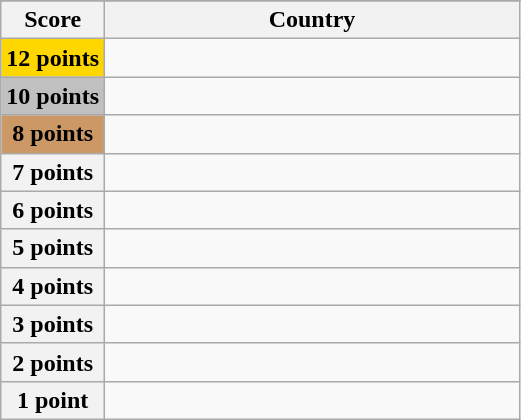<table class="wikitable">
<tr>
</tr>
<tr>
<th scope="col" width="20%">Score</th>
<th scope="col">Country</th>
</tr>
<tr>
<th scope="row" style="background:gold">12 points</th>
<td></td>
</tr>
<tr>
<th scope="row" style="background:silver">10 points</th>
<td></td>
</tr>
<tr>
<th scope="row" style="background:#CC9966">8 points</th>
<td></td>
</tr>
<tr>
<th scope="row">7 points</th>
<td></td>
</tr>
<tr>
<th scope="row">6 points</th>
<td></td>
</tr>
<tr>
<th scope="row">5 points</th>
<td></td>
</tr>
<tr>
<th scope="row">4 points</th>
<td></td>
</tr>
<tr>
<th scope="row">3 points</th>
<td></td>
</tr>
<tr>
<th scope="row">2 points</th>
<td></td>
</tr>
<tr>
<th scope="row">1 point</th>
<td></td>
</tr>
</table>
